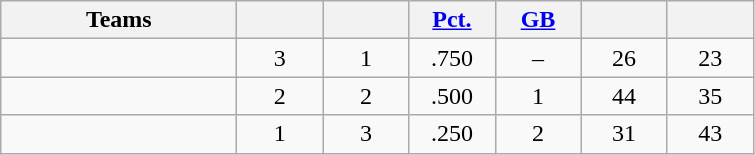<table class="wikitable" style="text-align:center;">
<tr>
<th width=150px>Teams</th>
<th width=50px></th>
<th width=50px></th>
<th width=50px><a href='#'>Pct.</a></th>
<th width=50px><a href='#'>GB</a></th>
<th width=50px></th>
<th width=50px></th>
</tr>
<tr>
<td align=left></td>
<td>3</td>
<td>1</td>
<td>.750</td>
<td>–</td>
<td>26</td>
<td>23</td>
</tr>
<tr>
<td align=left></td>
<td>2</td>
<td>2</td>
<td>.500</td>
<td>1</td>
<td>44</td>
<td>35</td>
</tr>
<tr>
<td align=left></td>
<td>1</td>
<td>3</td>
<td>.250</td>
<td>2</td>
<td>31</td>
<td>43</td>
</tr>
</table>
